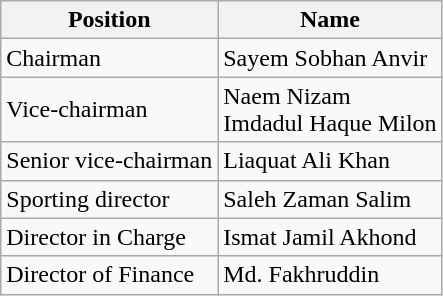<table class="wikitable">
<tr>
<th>Position</th>
<th>Name</th>
</tr>
<tr>
<td>Chairman</td>
<td>Sayem Sobhan Anvir</td>
</tr>
<tr>
<td>Vice-chairman</td>
<td>Naem Nizam<br>Imdadul Haque Milon</td>
</tr>
<tr>
<td>Senior vice-chairman</td>
<td>Liaquat Ali Khan</td>
</tr>
<tr>
<td>Sporting director</td>
<td>Saleh Zaman Salim</td>
</tr>
<tr>
<td>Director in Charge</td>
<td>Ismat Jamil Akhond</td>
</tr>
<tr>
<td>Director of Finance</td>
<td>Md. Fakhruddin</td>
</tr>
</table>
